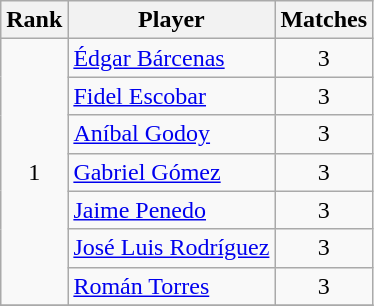<table class="wikitable" style="text-align: left;">
<tr>
<th>Rank</th>
<th>Player</th>
<th>Matches</th>
</tr>
<tr>
<td rowspan=7 align=center>1</td>
<td><a href='#'>Édgar Bárcenas</a></td>
<td align=center>3</td>
</tr>
<tr>
<td><a href='#'>Fidel Escobar</a></td>
<td align=center>3</td>
</tr>
<tr>
<td><a href='#'>Aníbal Godoy</a></td>
<td align=center>3</td>
</tr>
<tr>
<td><a href='#'>Gabriel Gómez</a></td>
<td align=center>3</td>
</tr>
<tr>
<td><a href='#'>Jaime Penedo</a></td>
<td align=center>3</td>
</tr>
<tr>
<td><a href='#'>José Luis Rodríguez</a></td>
<td align=center>3</td>
</tr>
<tr>
<td><a href='#'>Román Torres</a></td>
<td align=center>3</td>
</tr>
<tr>
</tr>
</table>
